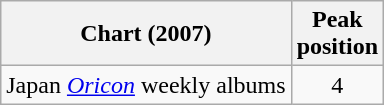<table class="wikitable sortable">
<tr>
<th>Chart (2007)</th>
<th>Peak<br>position</th>
</tr>
<tr>
<td>Japan <em><a href='#'>Oricon</a></em> weekly albums</td>
<td align="center">4</td>
</tr>
</table>
